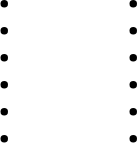<table>
<tr>
<td style="vertical-align:top; width:25%;"><br><ul><li></li><li></li><li></li><li></li><li></li><li></li></ul></td>
<td style="vertical-align:top; width:25%;"><br><ul><li></li><li></li><li></li><li></li><li></li><li></li></ul></td>
</tr>
</table>
